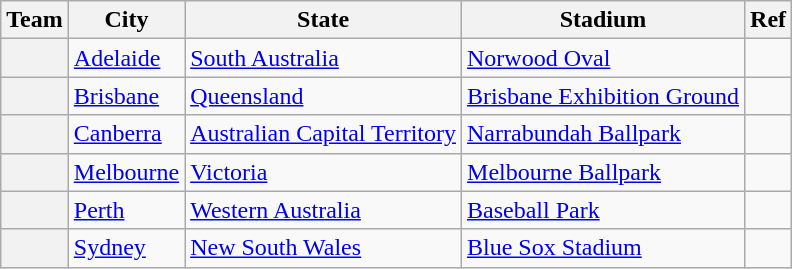<table class="wikitable sortable plainrowheaders" style="font-size:100%;">
<tr>
<th scope="col">Team</th>
<th scope="col">City</th>
<th scope="col">State</th>
<th scope="col">Stadium</th>
<th scope="col" class="unsortable">Ref</th>
</tr>
<tr>
<th scope="row"></th>
<td><a href='#'>Adelaide</a></td>
<td><a href='#'>South Australia</a></td>
<td><a href='#'>Norwood Oval</a></td>
<td></td>
</tr>
<tr>
<th scope="row"></th>
<td><a href='#'>Brisbane</a></td>
<td><a href='#'>Queensland</a></td>
<td><a href='#'>Brisbane Exhibition Ground</a></td>
<td></td>
</tr>
<tr>
<th scope="row"></th>
<td><a href='#'>Canberra</a></td>
<td><a href='#'>Australian Capital Territory</a></td>
<td><a href='#'>Narrabundah Ballpark</a></td>
<td></td>
</tr>
<tr>
<th scope="row"></th>
<td><a href='#'>Melbourne</a></td>
<td><a href='#'>Victoria</a></td>
<td><a href='#'>Melbourne Ballpark</a></td>
<td></td>
</tr>
<tr>
<th scope="row"></th>
<td><a href='#'>Perth</a></td>
<td><a href='#'>Western Australia</a></td>
<td><a href='#'>Baseball Park</a></td>
<td></td>
</tr>
<tr>
<th scope="row"></th>
<td><a href='#'>Sydney</a></td>
<td><a href='#'>New South Wales</a></td>
<td><a href='#'>Blue Sox Stadium</a></td>
<td></td>
</tr>
</table>
